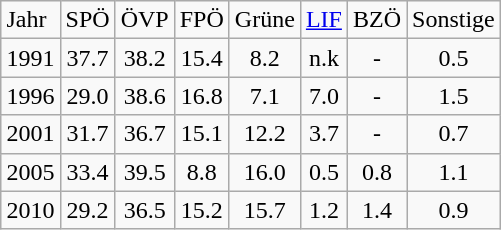<table class="wikitable sortable" align=right>
<tr class="hintergrundfarbe8">
<td>Jahr</td>
<td>SPÖ</td>
<td>ÖVP</td>
<td>FPÖ</td>
<td>Grüne</td>
<td><a href='#'>LIF</a></td>
<td>BZÖ</td>
<td>Sonstige</td>
</tr>
<tr>
<td align="center">1991</td>
<td align="center">37.7</td>
<td align="center">38.2</td>
<td align="center">15.4</td>
<td align="center">8.2</td>
<td align="center">n.k</td>
<td align="center">-</td>
<td align="center">0.5</td>
</tr>
<tr>
<td align="center">1996</td>
<td align="center">29.0</td>
<td align="center">38.6</td>
<td align="center">16.8</td>
<td align="center">7.1</td>
<td align="center">7.0</td>
<td align="center">-</td>
<td align="center">1.5</td>
</tr>
<tr>
<td align="center">2001</td>
<td align="center">31.7</td>
<td align="center">36.7</td>
<td align="center">15.1</td>
<td align="center">12.2</td>
<td align="center">3.7</td>
<td align="center">-</td>
<td align="center">0.7</td>
</tr>
<tr>
<td align="center">2005</td>
<td align="center">33.4</td>
<td align="center">39.5</td>
<td align="center">8.8</td>
<td align="center">16.0</td>
<td align="center">0.5</td>
<td align="center">0.8</td>
<td align="center">1.1</td>
</tr>
<tr>
<td align="center">2010</td>
<td align="center">29.2</td>
<td align="center">36.5</td>
<td align="center">15.2</td>
<td align="center">15.7</td>
<td align="center">1.2</td>
<td align="center">1.4</td>
<td align="center">0.9</td>
</tr>
</table>
